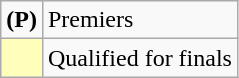<table class=wikitable>
<tr>
<td><strong>(P)</strong></td>
<td>Premiers</td>
</tr>
<tr>
<td bgcolor=FFFFBB></td>
<td>Qualified for finals</td>
</tr>
</table>
